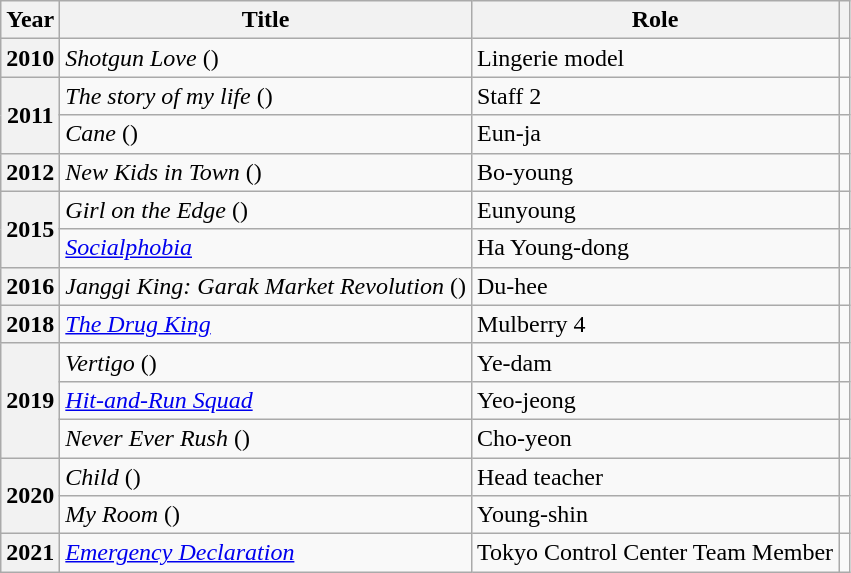<table class="wikitable plainrowheaders sortable">
<tr>
<th scope="col">Year</th>
<th scope="col">Title</th>
<th scope="col">Role</th>
<th scope="col" class="unsortable"></th>
</tr>
<tr>
<th scope="row">2010</th>
<td><em>Shotgun Love</em> ()</td>
<td>Lingerie model</td>
<td style="text-align:center"></td>
</tr>
<tr>
<th scope="row" rowspan="2">2011</th>
<td><em>The story of my life</em> ()</td>
<td>Staff 2</td>
<td style="text-align:center"></td>
</tr>
<tr>
<td><em>Cane</em> ()</td>
<td>Eun-ja</td>
<td style="text-align:center"></td>
</tr>
<tr>
<th scope="row">2012</th>
<td><em>New Kids in Town</em> ()</td>
<td>Bo-young</td>
<td style="text-align:center"></td>
</tr>
<tr>
<th scope="row" rowspan="2">2015</th>
<td><em>Girl on the Edge</em> ()</td>
<td>Eunyoung</td>
<td style="text-align:center"></td>
</tr>
<tr>
<td><em><a href='#'>Socialphobia</a></em></td>
<td>Ha Young-dong</td>
<td style="text-align:center"></td>
</tr>
<tr>
<th scope="row">2016</th>
<td><em>Janggi King: Garak Market Revolution</em> ()</td>
<td>Du-hee</td>
<td style="text-align:center"></td>
</tr>
<tr>
<th scope="row">2018</th>
<td><em><a href='#'>The Drug King</a></em></td>
<td>Mulberry 4</td>
<td style="text-align:center"></td>
</tr>
<tr>
<th scope="row" rowspan="3">2019</th>
<td><em>Vertigo</em> ()</td>
<td>Ye-dam</td>
<td style="text-align:center"></td>
</tr>
<tr>
<td><em><a href='#'>Hit-and-Run Squad</a></em></td>
<td>Yeo-jeong</td>
<td style="text-align:center"></td>
</tr>
<tr>
<td><em>Never Ever Rush</em> ()</td>
<td>Cho-yeon</td>
<td style="text-align:center"></td>
</tr>
<tr>
<th scope="row" rowspan="2">2020</th>
<td><em>Child</em> ()</td>
<td>Head teacher</td>
<td style="text-align:center"></td>
</tr>
<tr>
<td><em>My Room</em> ()</td>
<td>Young-shin</td>
<td style="text-align:center"></td>
</tr>
<tr>
<th scope="row">2021</th>
<td><em><a href='#'>Emergency Declaration</a></em></td>
<td>Tokyo Control Center Team Member</td>
<td style="text-align:center"></td>
</tr>
</table>
